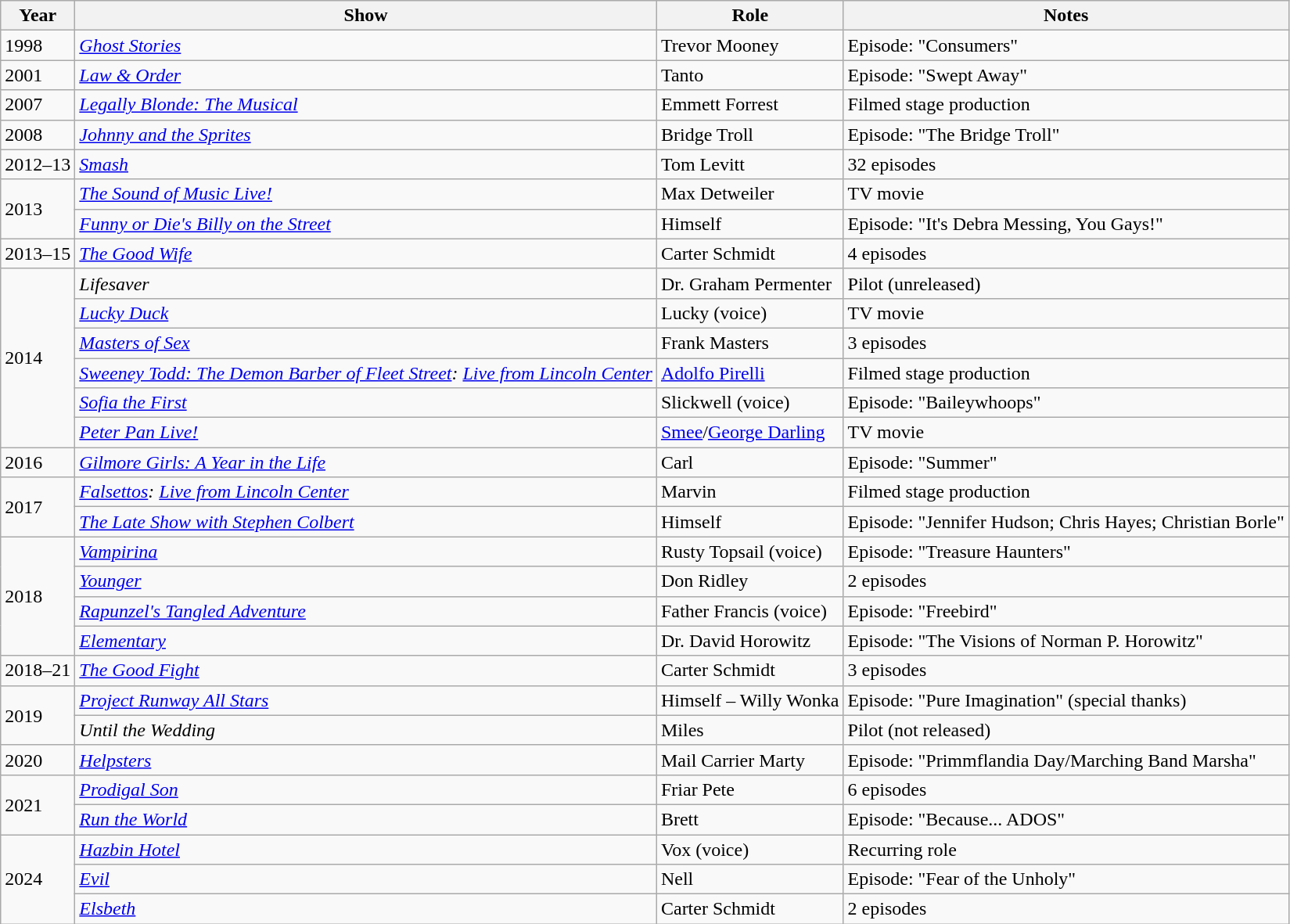<table class="wikitable">
<tr>
<th>Year</th>
<th>Show</th>
<th>Role</th>
<th>Notes</th>
</tr>
<tr>
<td>1998</td>
<td><em><a href='#'>Ghost Stories</a></em></td>
<td>Trevor Mooney</td>
<td>Episode: "Consumers"</td>
</tr>
<tr>
<td>2001</td>
<td><em><a href='#'>Law & Order</a></em></td>
<td>Tanto</td>
<td>Episode: "Swept Away"</td>
</tr>
<tr>
<td>2007</td>
<td><em><a href='#'>Legally Blonde: The Musical</a></em></td>
<td>Emmett Forrest</td>
<td>Filmed stage production</td>
</tr>
<tr>
<td>2008</td>
<td><em><a href='#'>Johnny and the Sprites</a></em></td>
<td>Bridge Troll</td>
<td>Episode: "The Bridge Troll"</td>
</tr>
<tr>
<td>2012–13</td>
<td><em><a href='#'>Smash</a></em></td>
<td>Tom Levitt</td>
<td>32 episodes</td>
</tr>
<tr>
<td rowspan="2">2013</td>
<td><em><a href='#'>The Sound of Music Live!</a></em></td>
<td>Max Detweiler</td>
<td>TV movie</td>
</tr>
<tr>
<td><em><a href='#'>Funny or Die's Billy on the Street</a></em></td>
<td>Himself</td>
<td>Episode: "It's Debra Messing, You Gays!"</td>
</tr>
<tr>
<td>2013–15</td>
<td><em><a href='#'>The Good Wife</a></em></td>
<td>Carter Schmidt</td>
<td>4 episodes</td>
</tr>
<tr>
<td rowspan="6">2014</td>
<td><em>Lifesaver</em></td>
<td>Dr. Graham Permenter</td>
<td>Pilot (unreleased)</td>
</tr>
<tr>
<td><em><a href='#'>Lucky Duck</a></em></td>
<td>Lucky (voice)</td>
<td>TV movie</td>
</tr>
<tr>
<td><em><a href='#'>Masters of Sex</a></em></td>
<td>Frank Masters</td>
<td>3 episodes</td>
</tr>
<tr>
<td><em><a href='#'>Sweeney Todd: The Demon Barber of Fleet Street</a>: <a href='#'>Live from Lincoln Center</a></em></td>
<td><a href='#'>Adolfo Pirelli</a></td>
<td>Filmed stage production</td>
</tr>
<tr>
<td><em><a href='#'>Sofia the First</a></em></td>
<td>Slickwell (voice)</td>
<td>Episode: "Baileywhoops"</td>
</tr>
<tr>
<td><em><a href='#'>Peter Pan Live!</a></em></td>
<td><a href='#'>Smee</a>/<a href='#'>George Darling</a></td>
<td>TV movie</td>
</tr>
<tr>
<td>2016</td>
<td><em><a href='#'>Gilmore Girls: A Year in the Life</a></em></td>
<td>Carl</td>
<td>Episode: "Summer"</td>
</tr>
<tr>
<td rowspan="2">2017</td>
<td><em><a href='#'>Falsettos</a>: <a href='#'>Live from Lincoln Center</a></em></td>
<td>Marvin</td>
<td>Filmed stage production</td>
</tr>
<tr>
<td><em><a href='#'>The Late Show with Stephen Colbert</a></em></td>
<td>Himself</td>
<td>Episode: "Jennifer Hudson; Chris Hayes; Christian Borle"</td>
</tr>
<tr>
<td rowspan="4">2018</td>
<td><em><a href='#'>Vampirina</a></em></td>
<td>Rusty Topsail (voice)</td>
<td>Episode: "Treasure Haunters"</td>
</tr>
<tr>
<td><em><a href='#'>Younger</a></em></td>
<td>Don Ridley</td>
<td>2 episodes</td>
</tr>
<tr>
<td><em><a href='#'>Rapunzel's Tangled Adventure</a></em></td>
<td>Father Francis (voice)</td>
<td>Episode: "Freebird"</td>
</tr>
<tr>
<td><em><a href='#'>Elementary</a></em></td>
<td>Dr. David Horowitz</td>
<td>Episode: "The Visions of Norman P. Horowitz"</td>
</tr>
<tr>
<td>2018–21</td>
<td><em><a href='#'>The Good Fight</a></em></td>
<td>Carter Schmidt</td>
<td>3 episodes</td>
</tr>
<tr>
<td rowspan="2">2019</td>
<td><em><a href='#'>Project Runway All Stars</a></em></td>
<td>Himself – Willy Wonka</td>
<td>Episode: "Pure Imagination" (special thanks)</td>
</tr>
<tr>
<td><em>Until the Wedding</em></td>
<td>Miles</td>
<td>Pilot (not released)</td>
</tr>
<tr>
<td>2020</td>
<td><em><a href='#'>Helpsters</a></em></td>
<td>Mail Carrier Marty</td>
<td>Episode: "Primmflandia Day/Marching Band Marsha"</td>
</tr>
<tr>
<td rowspan="2">2021</td>
<td><em><a href='#'>Prodigal Son</a></em></td>
<td>Friar Pete</td>
<td>6 episodes</td>
</tr>
<tr>
<td><em><a href='#'>Run the World</a></em></td>
<td>Brett</td>
<td>Episode: "Because... ADOS"</td>
</tr>
<tr>
<td rowspan="3">2024</td>
<td><em><a href='#'>Hazbin Hotel</a></em></td>
<td>Vox (voice)</td>
<td>Recurring role</td>
</tr>
<tr>
<td><em><a href='#'>Evil</a></em></td>
<td>Nell</td>
<td>Episode: "Fear of the Unholy"</td>
</tr>
<tr>
<td><em><a href='#'>Elsbeth</a></em></td>
<td>Carter Schmidt</td>
<td>2 episodes</td>
</tr>
</table>
